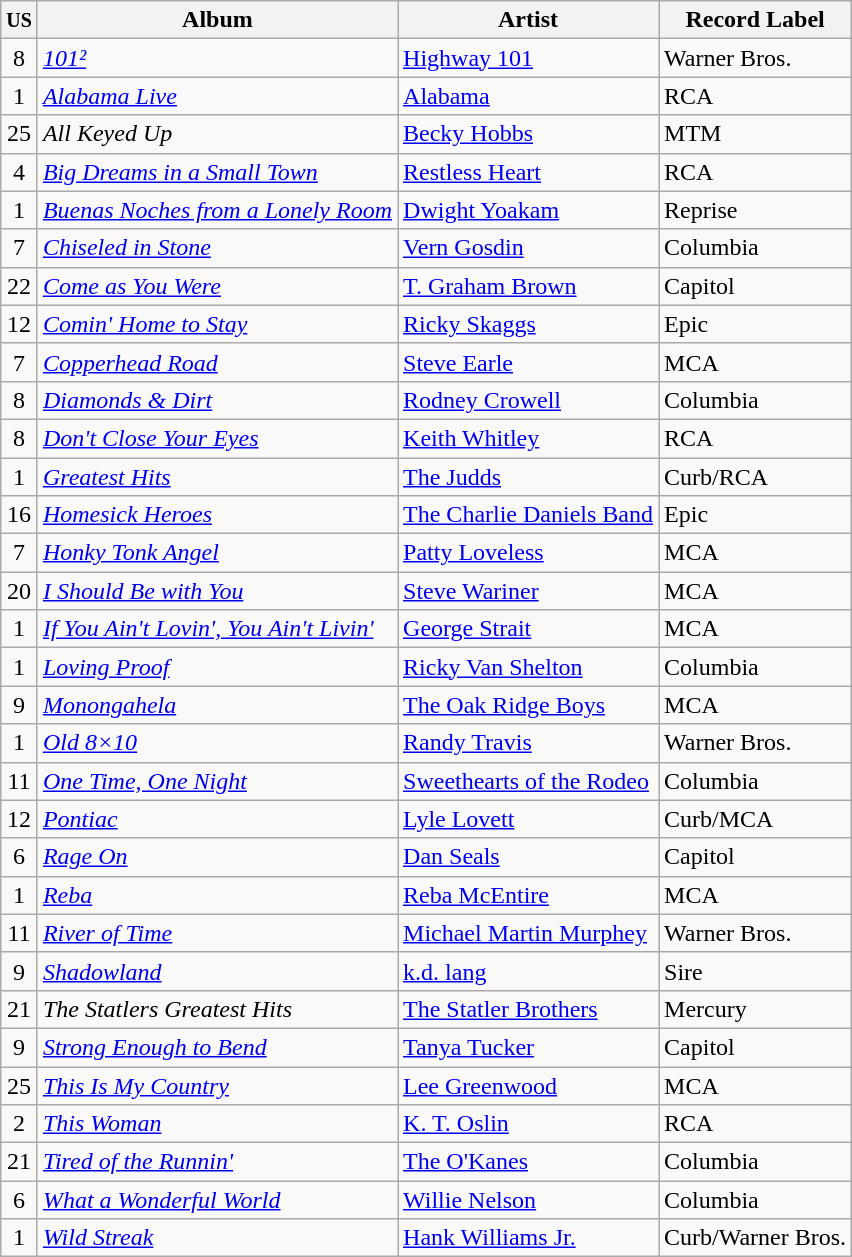<table class="wikitable sortable">
<tr>
<th><small>US</small></th>
<th>Album</th>
<th>Artist</th>
<th>Record Label</th>
</tr>
<tr>
<td align="center">8</td>
<td><em><a href='#'>101²</a></em></td>
<td><a href='#'>Highway 101</a></td>
<td>Warner Bros.</td>
</tr>
<tr>
<td align="center">1</td>
<td><em><a href='#'>Alabama Live</a></em></td>
<td><a href='#'>Alabama</a></td>
<td>RCA</td>
</tr>
<tr>
<td align="center">25</td>
<td><em>All Keyed Up</em></td>
<td><a href='#'>Becky Hobbs</a></td>
<td>MTM</td>
</tr>
<tr>
<td align="center">4</td>
<td><em><a href='#'>Big Dreams in a Small Town</a></em></td>
<td><a href='#'>Restless Heart</a></td>
<td>RCA</td>
</tr>
<tr>
<td align="center">1</td>
<td><em><a href='#'>Buenas Noches from a Lonely Room</a></em></td>
<td><a href='#'>Dwight Yoakam</a></td>
<td>Reprise</td>
</tr>
<tr>
<td align="center">7</td>
<td><em><a href='#'>Chiseled in Stone</a></em></td>
<td><a href='#'>Vern Gosdin</a></td>
<td>Columbia</td>
</tr>
<tr>
<td align="center">22</td>
<td><em><a href='#'>Come as You Were</a></em></td>
<td><a href='#'>T. Graham Brown</a></td>
<td>Capitol</td>
</tr>
<tr>
<td align="center">12</td>
<td><em><a href='#'>Comin' Home to Stay</a></em></td>
<td><a href='#'>Ricky Skaggs</a></td>
<td>Epic</td>
</tr>
<tr>
<td align="center">7</td>
<td><em><a href='#'>Copperhead Road</a></em></td>
<td><a href='#'>Steve Earle</a></td>
<td>MCA</td>
</tr>
<tr>
<td align="center">8</td>
<td><em><a href='#'>Diamonds & Dirt</a></em></td>
<td><a href='#'>Rodney Crowell</a></td>
<td>Columbia</td>
</tr>
<tr>
<td align="center">8</td>
<td><em><a href='#'>Don't Close Your Eyes</a></em></td>
<td><a href='#'>Keith Whitley</a></td>
<td>RCA</td>
</tr>
<tr>
<td align="center">1</td>
<td><em><a href='#'>Greatest Hits</a></em></td>
<td><a href='#'>The Judds</a></td>
<td>Curb/RCA</td>
</tr>
<tr>
<td align="center">16</td>
<td><em><a href='#'>Homesick Heroes</a></em></td>
<td><a href='#'>The Charlie Daniels Band</a></td>
<td>Epic</td>
</tr>
<tr>
<td align="center">7</td>
<td><em><a href='#'>Honky Tonk Angel</a></em></td>
<td><a href='#'>Patty Loveless</a></td>
<td>MCA</td>
</tr>
<tr>
<td align="center">20</td>
<td><em><a href='#'>I Should Be with You</a></em></td>
<td><a href='#'>Steve Wariner</a></td>
<td>MCA</td>
</tr>
<tr>
<td align="center">1</td>
<td><em><a href='#'>If You Ain't Lovin', You Ain't Livin'</a></em></td>
<td><a href='#'>George Strait</a></td>
<td>MCA</td>
</tr>
<tr>
<td align="center">1</td>
<td><em><a href='#'>Loving Proof</a></em></td>
<td><a href='#'>Ricky Van Shelton</a></td>
<td>Columbia</td>
</tr>
<tr>
<td align="center">9</td>
<td><em><a href='#'>Monongahela</a></em></td>
<td><a href='#'>The Oak Ridge Boys</a></td>
<td>MCA</td>
</tr>
<tr>
<td align="center">1</td>
<td><em><a href='#'>Old 8×10</a></em></td>
<td><a href='#'>Randy Travis</a></td>
<td>Warner Bros.</td>
</tr>
<tr>
<td align="center">11</td>
<td><em><a href='#'>One Time, One Night</a></em></td>
<td><a href='#'>Sweethearts of the Rodeo</a></td>
<td>Columbia</td>
</tr>
<tr>
<td align="center">12</td>
<td><em><a href='#'>Pontiac</a></em></td>
<td><a href='#'>Lyle Lovett</a></td>
<td>Curb/MCA</td>
</tr>
<tr>
<td align="center">6</td>
<td><em><a href='#'>Rage On</a></em></td>
<td><a href='#'>Dan Seals</a></td>
<td>Capitol</td>
</tr>
<tr>
<td align="center">1</td>
<td><em><a href='#'>Reba</a></em></td>
<td><a href='#'>Reba McEntire</a></td>
<td>MCA</td>
</tr>
<tr>
<td align="center">11</td>
<td><em><a href='#'>River of Time</a></em></td>
<td><a href='#'>Michael Martin Murphey</a></td>
<td>Warner Bros.</td>
</tr>
<tr>
<td align="center">9</td>
<td><em><a href='#'>Shadowland</a></em></td>
<td><a href='#'>k.d. lang</a></td>
<td>Sire</td>
</tr>
<tr>
<td align="center">21</td>
<td><em>The Statlers Greatest Hits</em></td>
<td><a href='#'>The Statler Brothers</a></td>
<td>Mercury</td>
</tr>
<tr>
<td align="center">9</td>
<td><em><a href='#'>Strong Enough to Bend</a></em></td>
<td><a href='#'>Tanya Tucker</a></td>
<td>Capitol</td>
</tr>
<tr>
<td align="center">25</td>
<td><em><a href='#'>This Is My Country</a></em></td>
<td><a href='#'>Lee Greenwood</a></td>
<td>MCA</td>
</tr>
<tr>
<td align="center">2</td>
<td><em><a href='#'>This Woman</a></em></td>
<td><a href='#'>K. T. Oslin</a></td>
<td>RCA</td>
</tr>
<tr>
<td align="center">21</td>
<td><em><a href='#'>Tired of the Runnin'</a></em></td>
<td><a href='#'>The O'Kanes</a></td>
<td>Columbia</td>
</tr>
<tr>
<td align="center">6</td>
<td><em><a href='#'>What a Wonderful World</a></em></td>
<td><a href='#'>Willie Nelson</a></td>
<td>Columbia</td>
</tr>
<tr>
<td align="center">1</td>
<td><em><a href='#'>Wild Streak</a></em></td>
<td><a href='#'>Hank Williams Jr.</a></td>
<td>Curb/Warner Bros.</td>
</tr>
</table>
